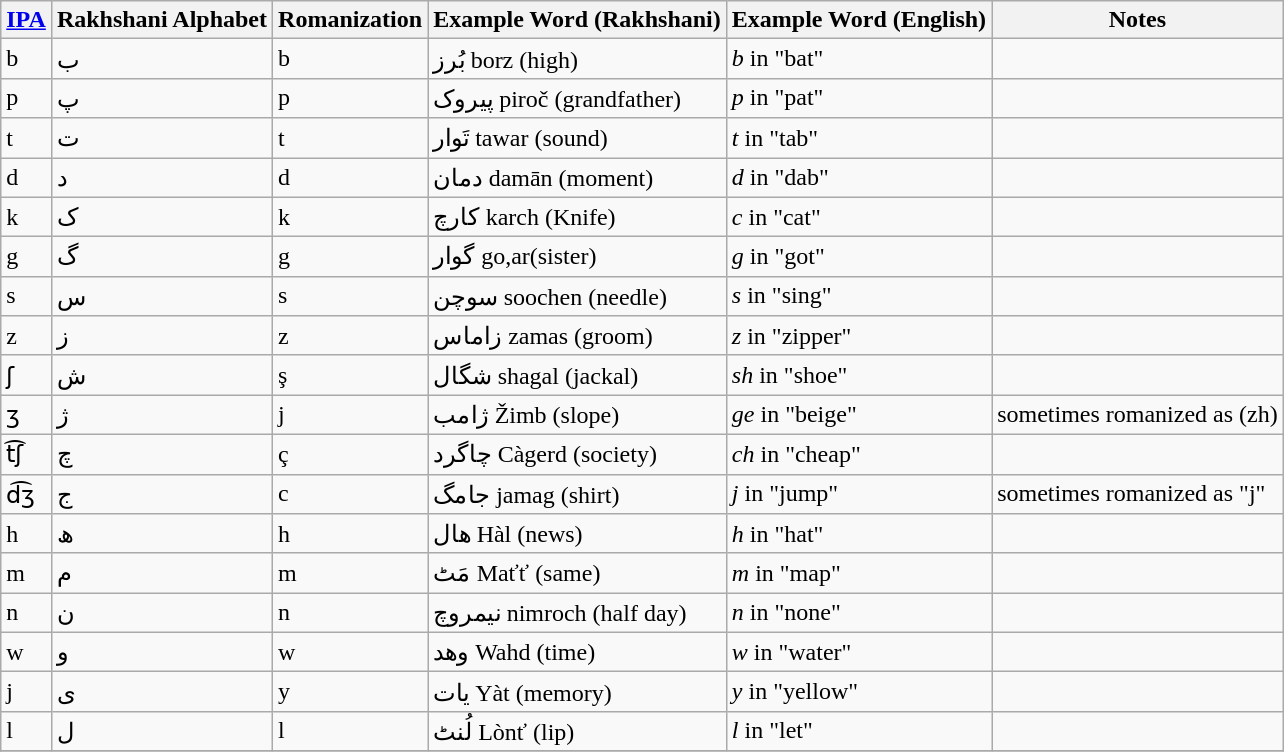<table class="wikitable">
<tr>
<th><a href='#'>IPA</a></th>
<th>Rakhshani Alphabet</th>
<th>Romanization</th>
<th>Example Word (Rakhshani)</th>
<th>Example Word (English)</th>
<th>Notes</th>
</tr>
<tr>
<td>b</td>
<td>ب</td>
<td>b</td>
<td>بُرز borz (high)</td>
<td><em>b</em> in "bat"</td>
<td></td>
</tr>
<tr>
<td>p</td>
<td>پ</td>
<td>p</td>
<td>پیروک piroč (grandfather)</td>
<td><em>p</em> in "pat"</td>
<td></td>
</tr>
<tr>
<td>t</td>
<td>ت</td>
<td>t</td>
<td>تَوار tawar (sound)</td>
<td><em>t</em> in "tab"</td>
<td></td>
</tr>
<tr>
<td>d</td>
<td>د</td>
<td>d</td>
<td>دمان damān (moment)</td>
<td><em>d</em> in "dab"</td>
<td></td>
</tr>
<tr>
<td>k</td>
<td>ک</td>
<td>k</td>
<td>کارچ karch (Knife)</td>
<td><em>c</em> in "cat"</td>
<td></td>
</tr>
<tr>
<td>g</td>
<td>گ</td>
<td>g</td>
<td>گوار go,ar(sister)</td>
<td><em>g</em> in "got"</td>
<td></td>
</tr>
<tr>
<td>s</td>
<td>س</td>
<td>s</td>
<td>سوچن soochen (needle)</td>
<td><em>s</em> in "sing"</td>
<td></td>
</tr>
<tr>
<td>z</td>
<td>ز</td>
<td>z</td>
<td>زاماس zamas (groom)</td>
<td><em>z</em> in "zipper"</td>
<td></td>
</tr>
<tr>
<td>ʃ</td>
<td>ش</td>
<td>ş</td>
<td>شگال shagal (jackal)</td>
<td><em>sh</em> in "shoe"</td>
</tr>
<tr>
<td>ʒ</td>
<td>ژ</td>
<td>j</td>
<td>ژامب Žimb (slope)</td>
<td><em>ge</em> in "beige"</td>
<td>sometimes romanized as (zh)</td>
</tr>
<tr>
<td>t͡ʃ</td>
<td>چ</td>
<td>ç</td>
<td>چاگرد Càgerd (society)</td>
<td><em>ch</em> in "cheap"</td>
<td></td>
</tr>
<tr>
<td>d͡ʒ</td>
<td>ج</td>
<td>c</td>
<td>جامگ jamag (shirt)</td>
<td><em>j</em> in "jump"</td>
<td>sometimes romanized as "j"</td>
</tr>
<tr>
<td>h</td>
<td>ھ</td>
<td>h</td>
<td>هال Hàl (news)</td>
<td><em>h</em> in "hat"</td>
<td></td>
</tr>
<tr>
<td>m</td>
<td>م</td>
<td>m</td>
<td>مَٹ Maťť (same)</td>
<td><em>m</em> in "map"</td>
<td></td>
</tr>
<tr>
<td>n</td>
<td>ن</td>
<td>n</td>
<td>نيمروچ nimroch (half day)</td>
<td><em>n</em> in "none"</td>
<td></td>
</tr>
<tr>
<td>w</td>
<td>و</td>
<td>w</td>
<td>وهد Wahd (time)</td>
<td><em>w</em> in "water"</td>
<td></td>
</tr>
<tr>
<td>j</td>
<td>ى</td>
<td>y</td>
<td>یات Yàt (memory)</td>
<td><em>y</em> in "yellow"</td>
<td></td>
</tr>
<tr>
<td>l</td>
<td>ل</td>
<td>l</td>
<td>لُنٹ Lònť (lip)</td>
<td><em>l</em> in "let"</td>
<td></td>
</tr>
<tr>
</tr>
</table>
